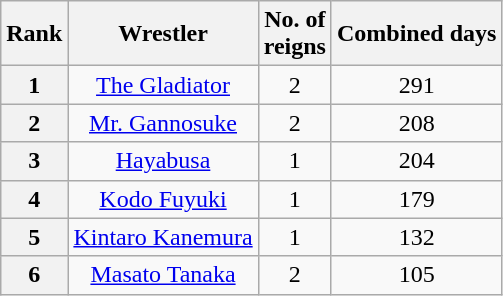<table class="wikitable sortable" style="text-align: center">
<tr>
<th>Rank</th>
<th>Wrestler</th>
<th>No. of<br>reigns</th>
<th>Combined days</th>
</tr>
<tr>
<th>1</th>
<td><a href='#'>The Gladiator</a></td>
<td>2</td>
<td>291</td>
</tr>
<tr>
<th>2</th>
<td><a href='#'>Mr. Gannosuke</a></td>
<td>2</td>
<td>208</td>
</tr>
<tr>
<th>3</th>
<td><a href='#'>Hayabusa</a></td>
<td>1</td>
<td>204</td>
</tr>
<tr>
<th>4</th>
<td><a href='#'>Kodo Fuyuki</a></td>
<td>1</td>
<td>179</td>
</tr>
<tr>
<th>5</th>
<td><a href='#'>Kintaro Kanemura</a></td>
<td>1</td>
<td>132</td>
</tr>
<tr>
<th>6</th>
<td><a href='#'>Masato Tanaka</a></td>
<td>2</td>
<td>105</td>
</tr>
</table>
